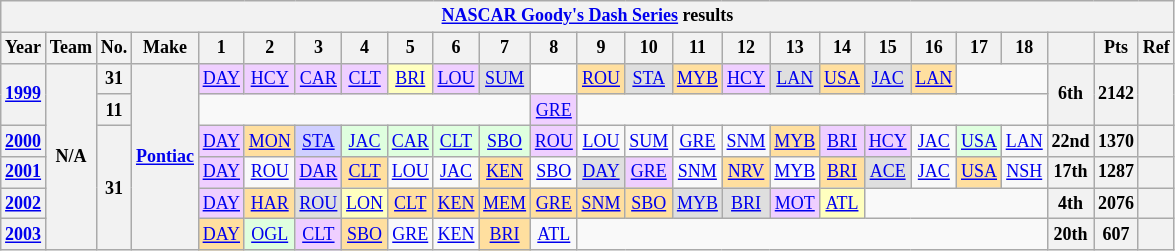<table class="wikitable" style="text-align:center; font-size:75%">
<tr>
<th colspan=32><a href='#'>NASCAR Goody's Dash Series</a> results</th>
</tr>
<tr>
<th>Year</th>
<th>Team</th>
<th>No.</th>
<th>Make</th>
<th>1</th>
<th>2</th>
<th>3</th>
<th>4</th>
<th>5</th>
<th>6</th>
<th>7</th>
<th>8</th>
<th>9</th>
<th>10</th>
<th>11</th>
<th>12</th>
<th>13</th>
<th>14</th>
<th>15</th>
<th>16</th>
<th>17</th>
<th>18</th>
<th></th>
<th>Pts</th>
<th>Ref</th>
</tr>
<tr>
<th rowspan=2><a href='#'>1999</a></th>
<th rowspan=6>N/A</th>
<th>31</th>
<th rowspan=6><a href='#'>Pontiac</a></th>
<td style="background:#EFCFFF;"><a href='#'>DAY</a><br></td>
<td style="background:#EFCFFF;"><a href='#'>HCY</a><br></td>
<td style="background:#EFCFFF;"><a href='#'>CAR</a><br></td>
<td style="background:#EFCFFF;"><a href='#'>CLT</a><br></td>
<td style="background:#FFFFBF;"><a href='#'>BRI</a><br></td>
<td style="background:#EFCFFF;"><a href='#'>LOU</a><br></td>
<td style="background:#DFDFDF;"><a href='#'>SUM</a><br></td>
<td></td>
<td style="background:#FFDF9F;"><a href='#'>ROU</a><br></td>
<td style="background:#DFDFDF;"><a href='#'>STA</a><br></td>
<td style="background:#FFDF9F;"><a href='#'>MYB</a><br></td>
<td style="background:#EFCFFF;"><a href='#'>HCY</a><br></td>
<td style="background:#DFDFDF;"><a href='#'>LAN</a><br></td>
<td style="background:#FFDF9F;"><a href='#'>USA</a><br></td>
<td style="background:#DFDFDF;"><a href='#'>JAC</a><br></td>
<td style="background:#FFDF9F;"><a href='#'>LAN</a><br></td>
<td colspan=2></td>
<th rowspan=2>6th</th>
<th rowspan=2>2142</th>
<th rowspan=2></th>
</tr>
<tr>
<th>11</th>
<td colspan=7></td>
<td style="background:#EFCFFF;"><a href='#'>GRE</a><br></td>
<td colspan=10></td>
</tr>
<tr>
<th><a href='#'>2000</a></th>
<th rowspan=4>31</th>
<td style="background:#EFCFFF;"><a href='#'>DAY</a><br></td>
<td style="background:#FFDF9F;"><a href='#'>MON</a><br></td>
<td style="background:#CFCFFF;"><a href='#'>STA</a><br></td>
<td style="background:#DFFFDF;"><a href='#'>JAC</a><br></td>
<td style="background:#DFFFDF;"><a href='#'>CAR</a><br></td>
<td style="background:#DFFFDF;"><a href='#'>CLT</a><br></td>
<td style="background:#DFFFDF;"><a href='#'>SBO</a><br></td>
<td style="background:#EFCFFF;"><a href='#'>ROU</a><br></td>
<td><a href='#'>LOU</a></td>
<td><a href='#'>SUM</a></td>
<td><a href='#'>GRE</a></td>
<td><a href='#'>SNM</a></td>
<td style="background:#FFDF9F;"><a href='#'>MYB</a><br></td>
<td style="background:#EFCFFF;"><a href='#'>BRI</a><br></td>
<td style="background:#EFCFFF;"><a href='#'>HCY</a><br></td>
<td><a href='#'>JAC</a></td>
<td style="background:#DFFFDF;"><a href='#'>USA</a><br></td>
<td><a href='#'>LAN</a></td>
<th>22nd</th>
<th>1370</th>
<th></th>
</tr>
<tr>
<th><a href='#'>2001</a></th>
<td style="background:#EFCFFF;"><a href='#'>DAY</a><br></td>
<td><a href='#'>ROU</a></td>
<td style="background:#EFCFFF;"><a href='#'>DAR</a><br></td>
<td style="background:#FFDF9F;"><a href='#'>CLT</a><br></td>
<td><a href='#'>LOU</a></td>
<td><a href='#'>JAC</a></td>
<td style="background:#FFDF9F;"><a href='#'>KEN</a><br></td>
<td><a href='#'>SBO</a></td>
<td style="background:#DFDFDF;"><a href='#'>DAY</a><br></td>
<td style="background:#EFCFFF;"><a href='#'>GRE</a><br></td>
<td><a href='#'>SNM</a></td>
<td style="background:#FFDF9F;"><a href='#'>NRV</a><br></td>
<td><a href='#'>MYB</a></td>
<td style="background:#FFDF9F;"><a href='#'>BRI</a><br></td>
<td style="background:#DFDFDF;"><a href='#'>ACE</a><br></td>
<td><a href='#'>JAC</a></td>
<td style="background:#FFDF9F;"><a href='#'>USA</a><br></td>
<td><a href='#'>NSH</a></td>
<th>17th</th>
<th>1287</th>
<th></th>
</tr>
<tr>
<th><a href='#'>2002</a></th>
<td style="background:#EFCFFF;"><a href='#'>DAY</a><br></td>
<td style="background:#FFDF9F;"><a href='#'>HAR</a><br></td>
<td style="background:#DFDFDF;"><a href='#'>ROU</a><br></td>
<td style="background:#FFFFBF;"><a href='#'>LON</a><br></td>
<td style="background:#FFDF9F;"><a href='#'>CLT</a><br></td>
<td style="background:#FFDF9F;"><a href='#'>KEN</a><br></td>
<td style="background:#FFDF9F;"><a href='#'>MEM</a><br></td>
<td style="background:#FFDF9F;"><a href='#'>GRE</a><br></td>
<td style="background:#FFDF9F;"><a href='#'>SNM</a><br></td>
<td style="background:#FFDF9F;"><a href='#'>SBO</a><br></td>
<td style="background:#DFDFDF;"><a href='#'>MYB</a><br></td>
<td style="background:#DFDFDF;"><a href='#'>BRI</a><br></td>
<td style="background:#EFCFFF;"><a href='#'>MOT</a><br></td>
<td style="background:#FFFFBF;"><a href='#'>ATL</a><br></td>
<td colspan=4></td>
<th>4th</th>
<th>2076</th>
<th></th>
</tr>
<tr>
<th><a href='#'>2003</a></th>
<td style="background:#FFDF9F;"><a href='#'>DAY</a><br></td>
<td style="background:#DFFFDF;"><a href='#'>OGL</a><br></td>
<td style="background:#EFCFFF;"><a href='#'>CLT</a><br></td>
<td style="background:#FFDF9F;"><a href='#'>SBO</a><br></td>
<td><a href='#'>GRE</a></td>
<td><a href='#'>KEN</a></td>
<td style="background:#FFDF9F;"><a href='#'>BRI</a><br></td>
<td><a href='#'>ATL</a></td>
<td colspan=10></td>
<th>20th</th>
<th>607</th>
<th></th>
</tr>
</table>
